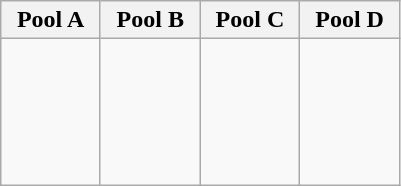<table class="wikitable">
<tr>
<th width=20%>Pool A</th>
<th width=20%>Pool B</th>
<th width=20%>Pool C</th>
<th width=20%>Pool D</th>
</tr>
<tr>
<td><strong></strong><br><br><br><br></td>
<td><br><strong></strong><br><br><br></td>
<td><strong></strong><br><br><br><br></td>
<td><br><br><br><strong></strong><br><br></td>
</tr>
</table>
